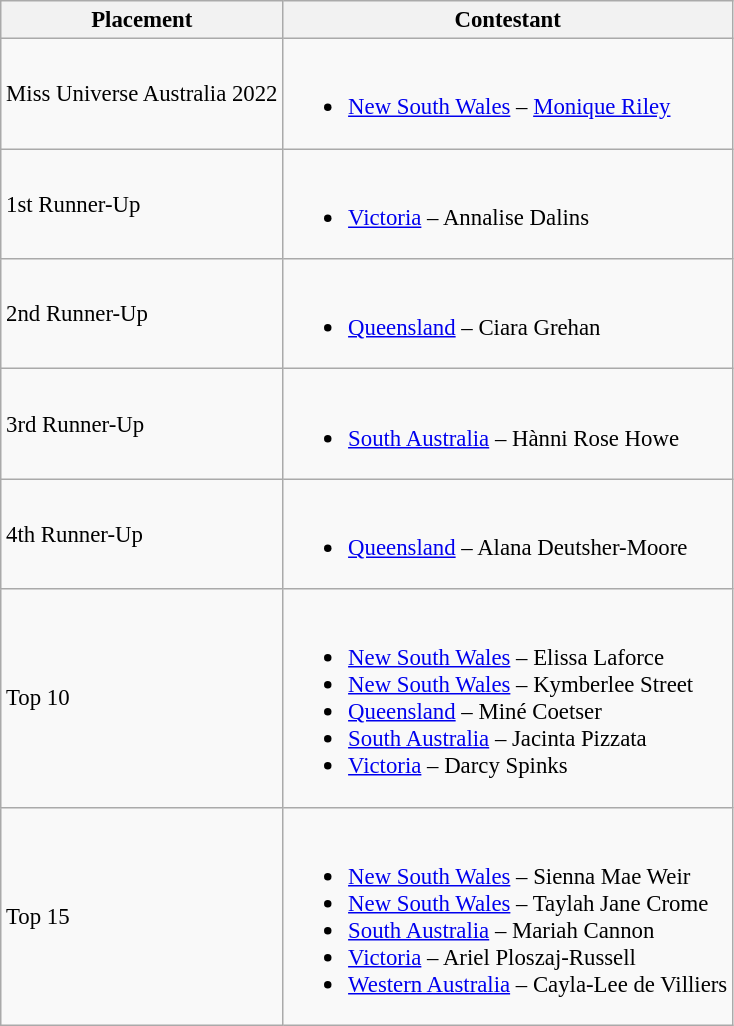<table class="wikitable sortable" style="font-size: 95%;">
<tr>
<th>Placement</th>
<th>Contestant</th>
</tr>
<tr>
<td>Miss Universe Australia 2022</td>
<td><br><ul><li><a href='#'>New South Wales</a> – <a href='#'>Monique Riley</a></li></ul></td>
</tr>
<tr>
<td>1st Runner-Up</td>
<td><br><ul><li><a href='#'>Victoria</a> – Annalise Dalins</li></ul></td>
</tr>
<tr>
<td>2nd Runner-Up</td>
<td><br><ul><li><a href='#'>Queensland</a> – Ciara Grehan</li></ul></td>
</tr>
<tr>
<td>3rd Runner-Up</td>
<td><br><ul><li><a href='#'>South Australia</a> – Hànni Rose Howe</li></ul></td>
</tr>
<tr>
<td>4th Runner-Up</td>
<td><br><ul><li><a href='#'>Queensland</a> – Alana Deutsher-Moore</li></ul></td>
</tr>
<tr>
<td>Top 10</td>
<td><br><ul><li><a href='#'>New South Wales</a> – Elissa Laforce</li><li><a href='#'>New South Wales</a> – Kymberlee Street</li><li><a href='#'>Queensland</a> – Miné Coetser</li><li><a href='#'>South Australia</a> – Jacinta Pizzata</li><li><a href='#'>Victoria</a> – Darcy Spinks</li></ul></td>
</tr>
<tr>
<td>Top 15</td>
<td><br><ul><li><a href='#'>New South Wales</a> – Sienna Mae Weir</li><li><a href='#'>New South Wales</a> – Taylah Jane Crome</li><li><a href='#'>South Australia</a> – Mariah Cannon</li><li><a href='#'>Victoria</a> – Ariel Ploszaj-Russell</li><li><a href='#'>Western Australia</a> – Cayla-Lee de Villiers</li></ul></td>
</tr>
</table>
